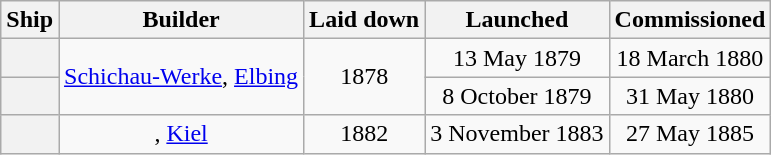<table class="wikitable plainrowheaders">
<tr>
<th scope="col">Ship</th>
<th scope="col">Builder</th>
<th scope="col">Laid down</th>
<th scope="col">Launched</th>
<th scope="col">Commissioned</th>
</tr>
<tr>
<th scope="row"></th>
<td rowspan=2><a href='#'>Schichau-Werke</a>, <a href='#'>Elbing</a></td>
<td style="text-align:center;" rowspan=2>1878</td>
<td align=center>13 May 1879</td>
<td align=center>18 March 1880</td>
</tr>
<tr>
<th scope="row"></th>
<td align=center>8 October 1879</td>
<td align=center>31 May 1880</td>
</tr>
<tr>
<th scope="row"></th>
<td align=center>, <a href='#'>Kiel</a></td>
<td align=center>1882</td>
<td align=center>3 November 1883</td>
<td align=center>27 May 1885</td>
</tr>
</table>
